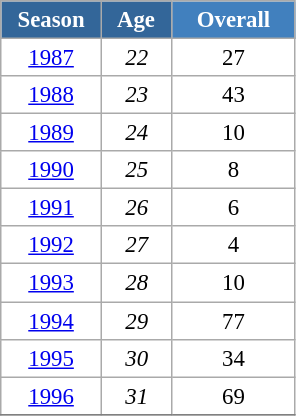<table class="wikitable" style="font-size:95%; text-align:center; border:grey solid 1px; border-collapse:collapse; background:#ffffff;">
<tr>
<th style="background-color:#369; color:white; width:60px;"> Season </th>
<th style="background-color:#369; color:white; width:40px;"> Age </th>
<th style="background-color:#4180be; color:white; width:75px;">Overall</th>
</tr>
<tr>
<td><a href='#'>1987</a></td>
<td><em>22</em></td>
<td>27</td>
</tr>
<tr>
<td><a href='#'>1988</a></td>
<td><em>23</em></td>
<td>43</td>
</tr>
<tr>
<td><a href='#'>1989</a></td>
<td><em>24</em></td>
<td>10</td>
</tr>
<tr>
<td><a href='#'>1990</a></td>
<td><em>25</em></td>
<td>8</td>
</tr>
<tr>
<td><a href='#'>1991</a></td>
<td><em>26</em></td>
<td>6</td>
</tr>
<tr>
<td><a href='#'>1992</a></td>
<td><em>27</em></td>
<td>4</td>
</tr>
<tr>
<td><a href='#'>1993</a></td>
<td><em>28</em></td>
<td>10</td>
</tr>
<tr>
<td><a href='#'>1994</a></td>
<td><em>29</em></td>
<td>77</td>
</tr>
<tr>
<td><a href='#'>1995</a></td>
<td><em>30</em></td>
<td>34</td>
</tr>
<tr>
<td><a href='#'>1996</a></td>
<td><em>31</em></td>
<td>69</td>
</tr>
<tr>
</tr>
</table>
